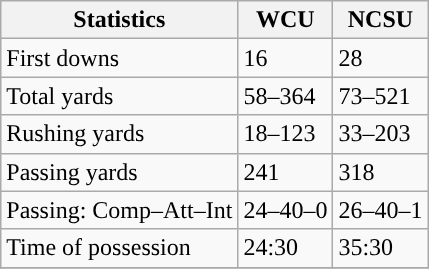<table class="wikitable" style="float: left;">
<tr>
<th>Statistics</th>
<th>WCU</th>
<th>NCSU</th>
</tr>
<tr>
<td>First downs</td>
<td>16</td>
<td>28</td>
</tr>
<tr>
<td>Total yards</td>
<td>58–364</td>
<td>73–521</td>
</tr>
<tr>
<td>Rushing yards</td>
<td>18–123</td>
<td>33–203</td>
</tr>
<tr>
<td>Passing yards</td>
<td>241</td>
<td>318</td>
</tr>
<tr>
<td>Passing: Comp–Att–Int</td>
<td>24–40–0</td>
<td>26–40–1</td>
</tr>
<tr>
<td>Time of possession</td>
<td>24:30</td>
<td>35:30</td>
</tr>
<tr>
</tr>
</table>
